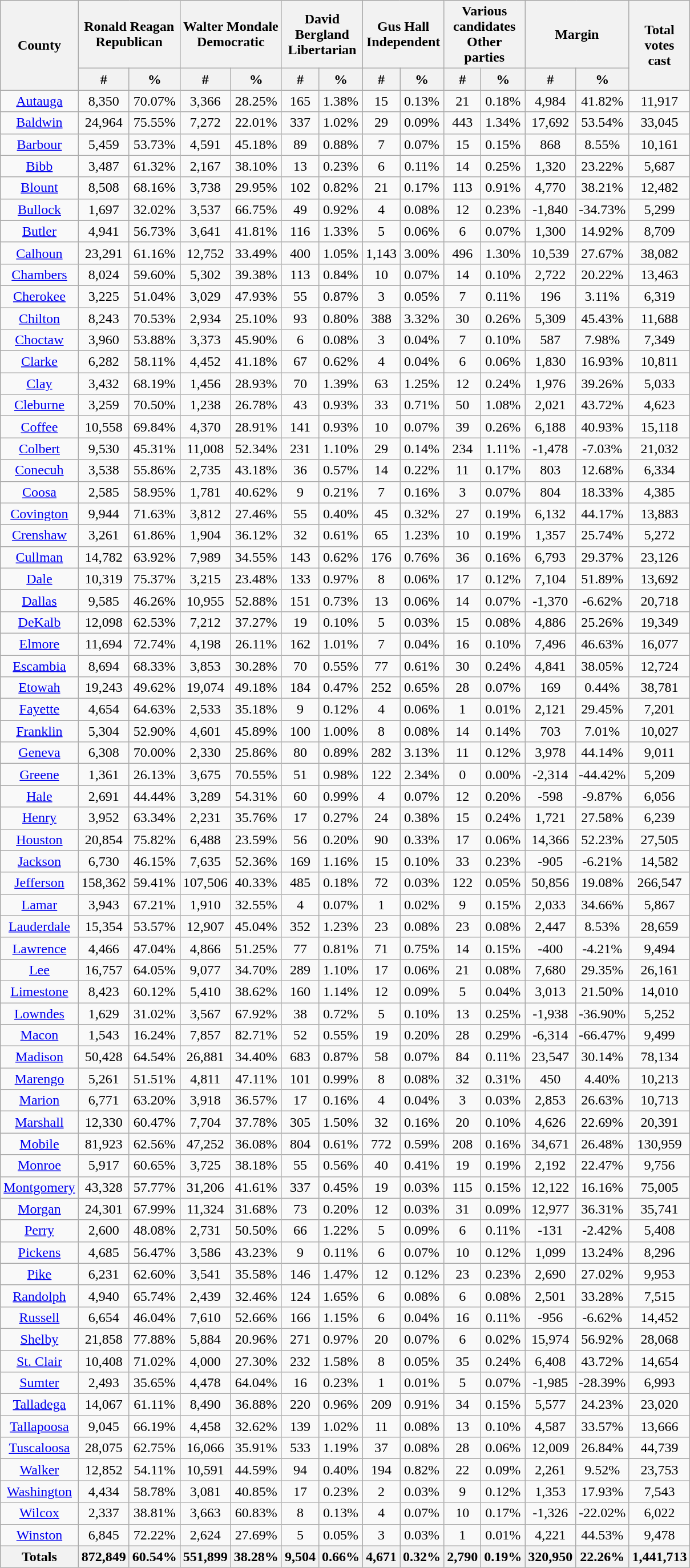<table width="60%" class="wikitable sortable" style="text-align:center">
<tr>
<th rowspan="2">County</th>
<th style="text-align:center;" colspan="2">Ronald Reagan<br>Republican</th>
<th style="text-align:center;" colspan="2">Walter Mondale<br>Democratic</th>
<th style="text-align:center;" colspan="2">David Bergland<br>Libertarian</th>
<th style="text-align:center;" colspan="2">Gus Hall<br>Independent</th>
<th style="text-align:center;" colspan="2">Various candidates<br>Other parties</th>
<th style="text-align:center;" colspan="2">Margin</th>
<th style="text-align:center;" rowspan="2">Total votes cast</th>
</tr>
<tr>
<th data-sort-type="number">#</th>
<th data-sort-type="number">%</th>
<th data-sort-type="number">#</th>
<th data-sort-type="number">%</th>
<th data-sort-type="number">#</th>
<th data-sort-type="number">%</th>
<th data-sort-type="number">#</th>
<th data-sort-type="number">%</th>
<th data-sort-type="number">#</th>
<th data-sort-type="number">%</th>
<th data-sort-type="number">#</th>
<th data-sort-type="number">%</th>
</tr>
<tr style="text-align:center;">
<td><a href='#'>Autauga</a></td>
<td>8,350</td>
<td>70.07%</td>
<td>3,366</td>
<td>28.25%</td>
<td>165</td>
<td>1.38%</td>
<td>15</td>
<td>0.13%</td>
<td>21</td>
<td>0.18%</td>
<td>4,984</td>
<td>41.82%</td>
<td>11,917</td>
</tr>
<tr style="text-align:center;">
<td><a href='#'>Baldwin</a></td>
<td>24,964</td>
<td>75.55%</td>
<td>7,272</td>
<td>22.01%</td>
<td>337</td>
<td>1.02%</td>
<td>29</td>
<td>0.09%</td>
<td>443</td>
<td>1.34%</td>
<td>17,692</td>
<td>53.54%</td>
<td>33,045</td>
</tr>
<tr style="text-align:center;">
<td><a href='#'>Barbour</a></td>
<td>5,459</td>
<td>53.73%</td>
<td>4,591</td>
<td>45.18%</td>
<td>89</td>
<td>0.88%</td>
<td>7</td>
<td>0.07%</td>
<td>15</td>
<td>0.15%</td>
<td>868</td>
<td>8.55%</td>
<td>10,161</td>
</tr>
<tr style="text-align:center;">
<td><a href='#'>Bibb</a></td>
<td>3,487</td>
<td>61.32%</td>
<td>2,167</td>
<td>38.10%</td>
<td>13</td>
<td>0.23%</td>
<td>6</td>
<td>0.11%</td>
<td>14</td>
<td>0.25%</td>
<td>1,320</td>
<td>23.22%</td>
<td>5,687</td>
</tr>
<tr style="text-align:center;">
<td><a href='#'>Blount</a></td>
<td>8,508</td>
<td>68.16%</td>
<td>3,738</td>
<td>29.95%</td>
<td>102</td>
<td>0.82%</td>
<td>21</td>
<td>0.17%</td>
<td>113</td>
<td>0.91%</td>
<td>4,770</td>
<td>38.21%</td>
<td>12,482</td>
</tr>
<tr style="text-align:center;">
<td><a href='#'>Bullock</a></td>
<td>1,697</td>
<td>32.02%</td>
<td>3,537</td>
<td>66.75%</td>
<td>49</td>
<td>0.92%</td>
<td>4</td>
<td>0.08%</td>
<td>12</td>
<td>0.23%</td>
<td>-1,840</td>
<td>-34.73%</td>
<td>5,299</td>
</tr>
<tr style="text-align:center;">
<td><a href='#'>Butler</a></td>
<td>4,941</td>
<td>56.73%</td>
<td>3,641</td>
<td>41.81%</td>
<td>116</td>
<td>1.33%</td>
<td>5</td>
<td>0.06%</td>
<td>6</td>
<td>0.07%</td>
<td>1,300</td>
<td>14.92%</td>
<td>8,709</td>
</tr>
<tr style="text-align:center;">
<td><a href='#'>Calhoun</a></td>
<td>23,291</td>
<td>61.16%</td>
<td>12,752</td>
<td>33.49%</td>
<td>400</td>
<td>1.05%</td>
<td>1,143</td>
<td>3.00%</td>
<td>496</td>
<td>1.30%</td>
<td>10,539</td>
<td>27.67%</td>
<td>38,082</td>
</tr>
<tr style="text-align:center;">
<td><a href='#'>Chambers</a></td>
<td>8,024</td>
<td>59.60%</td>
<td>5,302</td>
<td>39.38%</td>
<td>113</td>
<td>0.84%</td>
<td>10</td>
<td>0.07%</td>
<td>14</td>
<td>0.10%</td>
<td>2,722</td>
<td>20.22%</td>
<td>13,463</td>
</tr>
<tr style="text-align:center;">
<td><a href='#'>Cherokee</a></td>
<td>3,225</td>
<td>51.04%</td>
<td>3,029</td>
<td>47.93%</td>
<td>55</td>
<td>0.87%</td>
<td>3</td>
<td>0.05%</td>
<td>7</td>
<td>0.11%</td>
<td>196</td>
<td>3.11%</td>
<td>6,319</td>
</tr>
<tr style="text-align:center;">
<td><a href='#'>Chilton</a></td>
<td>8,243</td>
<td>70.53%</td>
<td>2,934</td>
<td>25.10%</td>
<td>93</td>
<td>0.80%</td>
<td>388</td>
<td>3.32%</td>
<td>30</td>
<td>0.26%</td>
<td>5,309</td>
<td>45.43%</td>
<td>11,688</td>
</tr>
<tr style="text-align:center;">
<td><a href='#'>Choctaw</a></td>
<td>3,960</td>
<td>53.88%</td>
<td>3,373</td>
<td>45.90%</td>
<td>6</td>
<td>0.08%</td>
<td>3</td>
<td>0.04%</td>
<td>7</td>
<td>0.10%</td>
<td>587</td>
<td>7.98%</td>
<td>7,349</td>
</tr>
<tr style="text-align:center;">
<td><a href='#'>Clarke</a></td>
<td>6,282</td>
<td>58.11%</td>
<td>4,452</td>
<td>41.18%</td>
<td>67</td>
<td>0.62%</td>
<td>4</td>
<td>0.04%</td>
<td>6</td>
<td>0.06%</td>
<td>1,830</td>
<td>16.93%</td>
<td>10,811</td>
</tr>
<tr style="text-align:center;">
<td><a href='#'>Clay</a></td>
<td>3,432</td>
<td>68.19%</td>
<td>1,456</td>
<td>28.93%</td>
<td>70</td>
<td>1.39%</td>
<td>63</td>
<td>1.25%</td>
<td>12</td>
<td>0.24%</td>
<td>1,976</td>
<td>39.26%</td>
<td>5,033</td>
</tr>
<tr style="text-align:center;">
<td><a href='#'>Cleburne</a></td>
<td>3,259</td>
<td>70.50%</td>
<td>1,238</td>
<td>26.78%</td>
<td>43</td>
<td>0.93%</td>
<td>33</td>
<td>0.71%</td>
<td>50</td>
<td>1.08%</td>
<td>2,021</td>
<td>43.72%</td>
<td>4,623</td>
</tr>
<tr style="text-align:center;">
<td><a href='#'>Coffee</a></td>
<td>10,558</td>
<td>69.84%</td>
<td>4,370</td>
<td>28.91%</td>
<td>141</td>
<td>0.93%</td>
<td>10</td>
<td>0.07%</td>
<td>39</td>
<td>0.26%</td>
<td>6,188</td>
<td>40.93%</td>
<td>15,118</td>
</tr>
<tr style="text-align:center;">
<td><a href='#'>Colbert</a></td>
<td>9,530</td>
<td>45.31%</td>
<td>11,008</td>
<td>52.34%</td>
<td>231</td>
<td>1.10%</td>
<td>29</td>
<td>0.14%</td>
<td>234</td>
<td>1.11%</td>
<td>-1,478</td>
<td>-7.03%</td>
<td>21,032</td>
</tr>
<tr style="text-align:center;">
<td><a href='#'>Conecuh</a></td>
<td>3,538</td>
<td>55.86%</td>
<td>2,735</td>
<td>43.18%</td>
<td>36</td>
<td>0.57%</td>
<td>14</td>
<td>0.22%</td>
<td>11</td>
<td>0.17%</td>
<td>803</td>
<td>12.68%</td>
<td>6,334</td>
</tr>
<tr style="text-align:center;">
<td><a href='#'>Coosa</a></td>
<td>2,585</td>
<td>58.95%</td>
<td>1,781</td>
<td>40.62%</td>
<td>9</td>
<td>0.21%</td>
<td>7</td>
<td>0.16%</td>
<td>3</td>
<td>0.07%</td>
<td>804</td>
<td>18.33%</td>
<td>4,385</td>
</tr>
<tr style="text-align:center;">
<td><a href='#'>Covington</a></td>
<td>9,944</td>
<td>71.63%</td>
<td>3,812</td>
<td>27.46%</td>
<td>55</td>
<td>0.40%</td>
<td>45</td>
<td>0.32%</td>
<td>27</td>
<td>0.19%</td>
<td>6,132</td>
<td>44.17%</td>
<td>13,883</td>
</tr>
<tr style="text-align:center;">
<td><a href='#'>Crenshaw</a></td>
<td>3,261</td>
<td>61.86%</td>
<td>1,904</td>
<td>36.12%</td>
<td>32</td>
<td>0.61%</td>
<td>65</td>
<td>1.23%</td>
<td>10</td>
<td>0.19%</td>
<td>1,357</td>
<td>25.74%</td>
<td>5,272</td>
</tr>
<tr style="text-align:center;">
<td><a href='#'>Cullman</a></td>
<td>14,782</td>
<td>63.92%</td>
<td>7,989</td>
<td>34.55%</td>
<td>143</td>
<td>0.62%</td>
<td>176</td>
<td>0.76%</td>
<td>36</td>
<td>0.16%</td>
<td>6,793</td>
<td>29.37%</td>
<td>23,126</td>
</tr>
<tr style="text-align:center;">
<td><a href='#'>Dale</a></td>
<td>10,319</td>
<td>75.37%</td>
<td>3,215</td>
<td>23.48%</td>
<td>133</td>
<td>0.97%</td>
<td>8</td>
<td>0.06%</td>
<td>17</td>
<td>0.12%</td>
<td>7,104</td>
<td>51.89%</td>
<td>13,692</td>
</tr>
<tr style="text-align:center;">
<td><a href='#'>Dallas</a></td>
<td>9,585</td>
<td>46.26%</td>
<td>10,955</td>
<td>52.88%</td>
<td>151</td>
<td>0.73%</td>
<td>13</td>
<td>0.06%</td>
<td>14</td>
<td>0.07%</td>
<td>-1,370</td>
<td>-6.62%</td>
<td>20,718</td>
</tr>
<tr style="text-align:center;">
<td><a href='#'>DeKalb</a></td>
<td>12,098</td>
<td>62.53%</td>
<td>7,212</td>
<td>37.27%</td>
<td>19</td>
<td>0.10%</td>
<td>5</td>
<td>0.03%</td>
<td>15</td>
<td>0.08%</td>
<td>4,886</td>
<td>25.26%</td>
<td>19,349</td>
</tr>
<tr style="text-align:center;">
<td><a href='#'>Elmore</a></td>
<td>11,694</td>
<td>72.74%</td>
<td>4,198</td>
<td>26.11%</td>
<td>162</td>
<td>1.01%</td>
<td>7</td>
<td>0.04%</td>
<td>16</td>
<td>0.10%</td>
<td>7,496</td>
<td>46.63%</td>
<td>16,077</td>
</tr>
<tr style="text-align:center;">
<td><a href='#'>Escambia</a></td>
<td>8,694</td>
<td>68.33%</td>
<td>3,853</td>
<td>30.28%</td>
<td>70</td>
<td>0.55%</td>
<td>77</td>
<td>0.61%</td>
<td>30</td>
<td>0.24%</td>
<td>4,841</td>
<td>38.05%</td>
<td>12,724</td>
</tr>
<tr style="text-align:center;">
<td><a href='#'>Etowah</a></td>
<td>19,243</td>
<td>49.62%</td>
<td>19,074</td>
<td>49.18%</td>
<td>184</td>
<td>0.47%</td>
<td>252</td>
<td>0.65%</td>
<td>28</td>
<td>0.07%</td>
<td>169</td>
<td>0.44%</td>
<td>38,781</td>
</tr>
<tr style="text-align:center;">
<td><a href='#'>Fayette</a></td>
<td>4,654</td>
<td>64.63%</td>
<td>2,533</td>
<td>35.18%</td>
<td>9</td>
<td>0.12%</td>
<td>4</td>
<td>0.06%</td>
<td>1</td>
<td>0.01%</td>
<td>2,121</td>
<td>29.45%</td>
<td>7,201</td>
</tr>
<tr style="text-align:center;">
<td><a href='#'>Franklin</a></td>
<td>5,304</td>
<td>52.90%</td>
<td>4,601</td>
<td>45.89%</td>
<td>100</td>
<td>1.00%</td>
<td>8</td>
<td>0.08%</td>
<td>14</td>
<td>0.14%</td>
<td>703</td>
<td>7.01%</td>
<td>10,027</td>
</tr>
<tr style="text-align:center;">
<td><a href='#'>Geneva</a></td>
<td>6,308</td>
<td>70.00%</td>
<td>2,330</td>
<td>25.86%</td>
<td>80</td>
<td>0.89%</td>
<td>282</td>
<td>3.13%</td>
<td>11</td>
<td>0.12%</td>
<td>3,978</td>
<td>44.14%</td>
<td>9,011</td>
</tr>
<tr style="text-align:center;">
<td><a href='#'>Greene</a></td>
<td>1,361</td>
<td>26.13%</td>
<td>3,675</td>
<td>70.55%</td>
<td>51</td>
<td>0.98%</td>
<td>122</td>
<td>2.34%</td>
<td>0</td>
<td>0.00%</td>
<td>-2,314</td>
<td>-44.42%</td>
<td>5,209</td>
</tr>
<tr style="text-align:center;">
<td><a href='#'>Hale</a></td>
<td>2,691</td>
<td>44.44%</td>
<td>3,289</td>
<td>54.31%</td>
<td>60</td>
<td>0.99%</td>
<td>4</td>
<td>0.07%</td>
<td>12</td>
<td>0.20%</td>
<td>-598</td>
<td>-9.87%</td>
<td>6,056</td>
</tr>
<tr style="text-align:center;">
<td><a href='#'>Henry</a></td>
<td>3,952</td>
<td>63.34%</td>
<td>2,231</td>
<td>35.76%</td>
<td>17</td>
<td>0.27%</td>
<td>24</td>
<td>0.38%</td>
<td>15</td>
<td>0.24%</td>
<td>1,721</td>
<td>27.58%</td>
<td>6,239</td>
</tr>
<tr style="text-align:center;">
<td><a href='#'>Houston</a></td>
<td>20,854</td>
<td>75.82%</td>
<td>6,488</td>
<td>23.59%</td>
<td>56</td>
<td>0.20%</td>
<td>90</td>
<td>0.33%</td>
<td>17</td>
<td>0.06%</td>
<td>14,366</td>
<td>52.23%</td>
<td>27,505</td>
</tr>
<tr style="text-align:center;">
<td><a href='#'>Jackson</a></td>
<td>6,730</td>
<td>46.15%</td>
<td>7,635</td>
<td>52.36%</td>
<td>169</td>
<td>1.16%</td>
<td>15</td>
<td>0.10%</td>
<td>33</td>
<td>0.23%</td>
<td>-905</td>
<td>-6.21%</td>
<td>14,582</td>
</tr>
<tr style="text-align:center;">
<td><a href='#'>Jefferson</a></td>
<td>158,362</td>
<td>59.41%</td>
<td>107,506</td>
<td>40.33%</td>
<td>485</td>
<td>0.18%</td>
<td>72</td>
<td>0.03%</td>
<td>122</td>
<td>0.05%</td>
<td>50,856</td>
<td>19.08%</td>
<td>266,547</td>
</tr>
<tr style="text-align:center;">
<td><a href='#'>Lamar</a></td>
<td>3,943</td>
<td>67.21%</td>
<td>1,910</td>
<td>32.55%</td>
<td>4</td>
<td>0.07%</td>
<td>1</td>
<td>0.02%</td>
<td>9</td>
<td>0.15%</td>
<td>2,033</td>
<td>34.66%</td>
<td>5,867</td>
</tr>
<tr style="text-align:center;">
<td><a href='#'>Lauderdale</a></td>
<td>15,354</td>
<td>53.57%</td>
<td>12,907</td>
<td>45.04%</td>
<td>352</td>
<td>1.23%</td>
<td>23</td>
<td>0.08%</td>
<td>23</td>
<td>0.08%</td>
<td>2,447</td>
<td>8.53%</td>
<td>28,659</td>
</tr>
<tr style="text-align:center;">
<td><a href='#'>Lawrence</a></td>
<td>4,466</td>
<td>47.04%</td>
<td>4,866</td>
<td>51.25%</td>
<td>77</td>
<td>0.81%</td>
<td>71</td>
<td>0.75%</td>
<td>14</td>
<td>0.15%</td>
<td>-400</td>
<td>-4.21%</td>
<td>9,494</td>
</tr>
<tr style="text-align:center;">
<td><a href='#'>Lee</a></td>
<td>16,757</td>
<td>64.05%</td>
<td>9,077</td>
<td>34.70%</td>
<td>289</td>
<td>1.10%</td>
<td>17</td>
<td>0.06%</td>
<td>21</td>
<td>0.08%</td>
<td>7,680</td>
<td>29.35%</td>
<td>26,161</td>
</tr>
<tr style="text-align:center;">
<td><a href='#'>Limestone</a></td>
<td>8,423</td>
<td>60.12%</td>
<td>5,410</td>
<td>38.62%</td>
<td>160</td>
<td>1.14%</td>
<td>12</td>
<td>0.09%</td>
<td>5</td>
<td>0.04%</td>
<td>3,013</td>
<td>21.50%</td>
<td>14,010</td>
</tr>
<tr style="text-align:center;">
<td><a href='#'>Lowndes</a></td>
<td>1,629</td>
<td>31.02%</td>
<td>3,567</td>
<td>67.92%</td>
<td>38</td>
<td>0.72%</td>
<td>5</td>
<td>0.10%</td>
<td>13</td>
<td>0.25%</td>
<td>-1,938</td>
<td>-36.90%</td>
<td>5,252</td>
</tr>
<tr style="text-align:center;">
<td><a href='#'>Macon</a></td>
<td>1,543</td>
<td>16.24%</td>
<td>7,857</td>
<td>82.71%</td>
<td>52</td>
<td>0.55%</td>
<td>19</td>
<td>0.20%</td>
<td>28</td>
<td>0.29%</td>
<td>-6,314</td>
<td>-66.47%</td>
<td>9,499</td>
</tr>
<tr style="text-align:center;">
<td><a href='#'>Madison</a></td>
<td>50,428</td>
<td>64.54%</td>
<td>26,881</td>
<td>34.40%</td>
<td>683</td>
<td>0.87%</td>
<td>58</td>
<td>0.07%</td>
<td>84</td>
<td>0.11%</td>
<td>23,547</td>
<td>30.14%</td>
<td>78,134</td>
</tr>
<tr style="text-align:center;">
<td><a href='#'>Marengo</a></td>
<td>5,261</td>
<td>51.51%</td>
<td>4,811</td>
<td>47.11%</td>
<td>101</td>
<td>0.99%</td>
<td>8</td>
<td>0.08%</td>
<td>32</td>
<td>0.31%</td>
<td>450</td>
<td>4.40%</td>
<td>10,213</td>
</tr>
<tr style="text-align:center;">
<td><a href='#'>Marion</a></td>
<td>6,771</td>
<td>63.20%</td>
<td>3,918</td>
<td>36.57%</td>
<td>17</td>
<td>0.16%</td>
<td>4</td>
<td>0.04%</td>
<td>3</td>
<td>0.03%</td>
<td>2,853</td>
<td>26.63%</td>
<td>10,713</td>
</tr>
<tr style="text-align:center;">
<td><a href='#'>Marshall</a></td>
<td>12,330</td>
<td>60.47%</td>
<td>7,704</td>
<td>37.78%</td>
<td>305</td>
<td>1.50%</td>
<td>32</td>
<td>0.16%</td>
<td>20</td>
<td>0.10%</td>
<td>4,626</td>
<td>22.69%</td>
<td>20,391</td>
</tr>
<tr style="text-align:center;">
<td><a href='#'>Mobile</a></td>
<td>81,923</td>
<td>62.56%</td>
<td>47,252</td>
<td>36.08%</td>
<td>804</td>
<td>0.61%</td>
<td>772</td>
<td>0.59%</td>
<td>208</td>
<td>0.16%</td>
<td>34,671</td>
<td>26.48%</td>
<td>130,959</td>
</tr>
<tr style="text-align:center;">
<td><a href='#'>Monroe</a></td>
<td>5,917</td>
<td>60.65%</td>
<td>3,725</td>
<td>38.18%</td>
<td>55</td>
<td>0.56%</td>
<td>40</td>
<td>0.41%</td>
<td>19</td>
<td>0.19%</td>
<td>2,192</td>
<td>22.47%</td>
<td>9,756</td>
</tr>
<tr style="text-align:center;">
<td><a href='#'>Montgomery</a></td>
<td>43,328</td>
<td>57.77%</td>
<td>31,206</td>
<td>41.61%</td>
<td>337</td>
<td>0.45%</td>
<td>19</td>
<td>0.03%</td>
<td>115</td>
<td>0.15%</td>
<td>12,122</td>
<td>16.16%</td>
<td>75,005</td>
</tr>
<tr style="text-align:center;">
<td><a href='#'>Morgan</a></td>
<td>24,301</td>
<td>67.99%</td>
<td>11,324</td>
<td>31.68%</td>
<td>73</td>
<td>0.20%</td>
<td>12</td>
<td>0.03%</td>
<td>31</td>
<td>0.09%</td>
<td>12,977</td>
<td>36.31%</td>
<td>35,741</td>
</tr>
<tr style="text-align:center;">
<td><a href='#'>Perry</a></td>
<td>2,600</td>
<td>48.08%</td>
<td>2,731</td>
<td>50.50%</td>
<td>66</td>
<td>1.22%</td>
<td>5</td>
<td>0.09%</td>
<td>6</td>
<td>0.11%</td>
<td>-131</td>
<td>-2.42%</td>
<td>5,408</td>
</tr>
<tr style="text-align:center;">
<td><a href='#'>Pickens</a></td>
<td>4,685</td>
<td>56.47%</td>
<td>3,586</td>
<td>43.23%</td>
<td>9</td>
<td>0.11%</td>
<td>6</td>
<td>0.07%</td>
<td>10</td>
<td>0.12%</td>
<td>1,099</td>
<td>13.24%</td>
<td>8,296</td>
</tr>
<tr style="text-align:center;">
<td><a href='#'>Pike</a></td>
<td>6,231</td>
<td>62.60%</td>
<td>3,541</td>
<td>35.58%</td>
<td>146</td>
<td>1.47%</td>
<td>12</td>
<td>0.12%</td>
<td>23</td>
<td>0.23%</td>
<td>2,690</td>
<td>27.02%</td>
<td>9,953</td>
</tr>
<tr style="text-align:center;">
<td><a href='#'>Randolph</a></td>
<td>4,940</td>
<td>65.74%</td>
<td>2,439</td>
<td>32.46%</td>
<td>124</td>
<td>1.65%</td>
<td>6</td>
<td>0.08%</td>
<td>6</td>
<td>0.08%</td>
<td>2,501</td>
<td>33.28%</td>
<td>7,515</td>
</tr>
<tr style="text-align:center;">
<td><a href='#'>Russell</a></td>
<td>6,654</td>
<td>46.04%</td>
<td>7,610</td>
<td>52.66%</td>
<td>166</td>
<td>1.15%</td>
<td>6</td>
<td>0.04%</td>
<td>16</td>
<td>0.11%</td>
<td>-956</td>
<td>-6.62%</td>
<td>14,452</td>
</tr>
<tr style="text-align:center;">
<td><a href='#'>Shelby</a></td>
<td>21,858</td>
<td>77.88%</td>
<td>5,884</td>
<td>20.96%</td>
<td>271</td>
<td>0.97%</td>
<td>20</td>
<td>0.07%</td>
<td>6</td>
<td>0.02%</td>
<td>15,974</td>
<td>56.92%</td>
<td>28,068</td>
</tr>
<tr style="text-align:center;">
<td><a href='#'>St. Clair</a></td>
<td>10,408</td>
<td>71.02%</td>
<td>4,000</td>
<td>27.30%</td>
<td>232</td>
<td>1.58%</td>
<td>8</td>
<td>0.05%</td>
<td>35</td>
<td>0.24%</td>
<td>6,408</td>
<td>43.72%</td>
<td>14,654</td>
</tr>
<tr style="text-align:center;">
<td><a href='#'>Sumter</a></td>
<td>2,493</td>
<td>35.65%</td>
<td>4,478</td>
<td>64.04%</td>
<td>16</td>
<td>0.23%</td>
<td>1</td>
<td>0.01%</td>
<td>5</td>
<td>0.07%</td>
<td>-1,985</td>
<td>-28.39%</td>
<td>6,993</td>
</tr>
<tr style="text-align:center;">
<td><a href='#'>Talladega</a></td>
<td>14,067</td>
<td>61.11%</td>
<td>8,490</td>
<td>36.88%</td>
<td>220</td>
<td>0.96%</td>
<td>209</td>
<td>0.91%</td>
<td>34</td>
<td>0.15%</td>
<td>5,577</td>
<td>24.23%</td>
<td>23,020</td>
</tr>
<tr style="text-align:center;">
<td><a href='#'>Tallapoosa</a></td>
<td>9,045</td>
<td>66.19%</td>
<td>4,458</td>
<td>32.62%</td>
<td>139</td>
<td>1.02%</td>
<td>11</td>
<td>0.08%</td>
<td>13</td>
<td>0.10%</td>
<td>4,587</td>
<td>33.57%</td>
<td>13,666</td>
</tr>
<tr style="text-align:center;">
<td><a href='#'>Tuscaloosa</a></td>
<td>28,075</td>
<td>62.75%</td>
<td>16,066</td>
<td>35.91%</td>
<td>533</td>
<td>1.19%</td>
<td>37</td>
<td>0.08%</td>
<td>28</td>
<td>0.06%</td>
<td>12,009</td>
<td>26.84%</td>
<td>44,739</td>
</tr>
<tr style="text-align:center;">
<td><a href='#'>Walker</a></td>
<td>12,852</td>
<td>54.11%</td>
<td>10,591</td>
<td>44.59%</td>
<td>94</td>
<td>0.40%</td>
<td>194</td>
<td>0.82%</td>
<td>22</td>
<td>0.09%</td>
<td>2,261</td>
<td>9.52%</td>
<td>23,753</td>
</tr>
<tr style="text-align:center;">
<td><a href='#'>Washington</a></td>
<td>4,434</td>
<td>58.78%</td>
<td>3,081</td>
<td>40.85%</td>
<td>17</td>
<td>0.23%</td>
<td>2</td>
<td>0.03%</td>
<td>9</td>
<td>0.12%</td>
<td>1,353</td>
<td>17.93%</td>
<td>7,543</td>
</tr>
<tr style="text-align:center;">
<td><a href='#'>Wilcox</a></td>
<td>2,337</td>
<td>38.81%</td>
<td>3,663</td>
<td>60.83%</td>
<td>8</td>
<td>0.13%</td>
<td>4</td>
<td>0.07%</td>
<td>10</td>
<td>0.17%</td>
<td>-1,326</td>
<td>-22.02%</td>
<td>6,022</td>
</tr>
<tr style="text-align:center;">
<td><a href='#'>Winston</a></td>
<td>6,845</td>
<td>72.22%</td>
<td>2,624</td>
<td>27.69%</td>
<td>5</td>
<td>0.05%</td>
<td>3</td>
<td>0.03%</td>
<td>1</td>
<td>0.01%</td>
<td>4,221</td>
<td>44.53%</td>
<td>9,478</td>
</tr>
<tr style="text-align:center;">
<th>Totals</th>
<th>872,849</th>
<th>60.54%</th>
<th>551,899</th>
<th>38.28%</th>
<th>9,504</th>
<th>0.66%</th>
<th>4,671</th>
<th>0.32%</th>
<th>2,790</th>
<th>0.19%</th>
<th>320,950</th>
<th>22.26%</th>
<th>1,441,713</th>
</tr>
</table>
